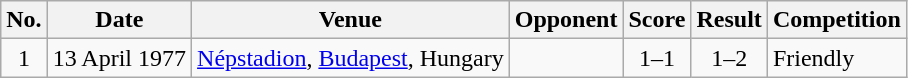<table class="wikitable sortable">
<tr>
<th scope="col">No.</th>
<th scope="col">Date</th>
<th scope="col">Venue</th>
<th scope="col">Opponent</th>
<th scope="col">Score</th>
<th scope="col">Result</th>
<th scope="col">Competition</th>
</tr>
<tr>
<td align="center">1</td>
<td>13 April 1977</td>
<td><a href='#'>Népstadion</a>, <a href='#'>Budapest</a>, Hungary</td>
<td></td>
<td align="center">1–1</td>
<td align="center">1–2</td>
<td>Friendly</td>
</tr>
</table>
